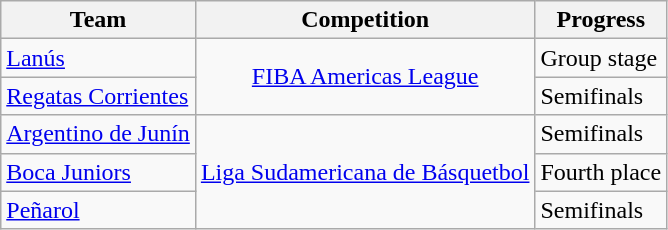<table class="wikitable">
<tr>
<th>Team</th>
<th>Competition</th>
<th>Progress</th>
</tr>
<tr>
<td><a href='#'>Lanús</a></td>
<td rowspan="2" align="center"><a href='#'>FIBA Americas League</a></td>
<td>Group stage</td>
</tr>
<tr>
<td><a href='#'>Regatas Corrientes</a></td>
<td>Semifinals</td>
</tr>
<tr>
<td><a href='#'>Argentino de Junín</a></td>
<td rowspan=3 align=center><a href='#'>Liga Sudamericana de Básquetbol</a></td>
<td>Semifinals</td>
</tr>
<tr>
<td><a href='#'>Boca Juniors</a></td>
<td>Fourth place</td>
</tr>
<tr>
<td><a href='#'>Peñarol</a></td>
<td>Semifinals</td>
</tr>
</table>
